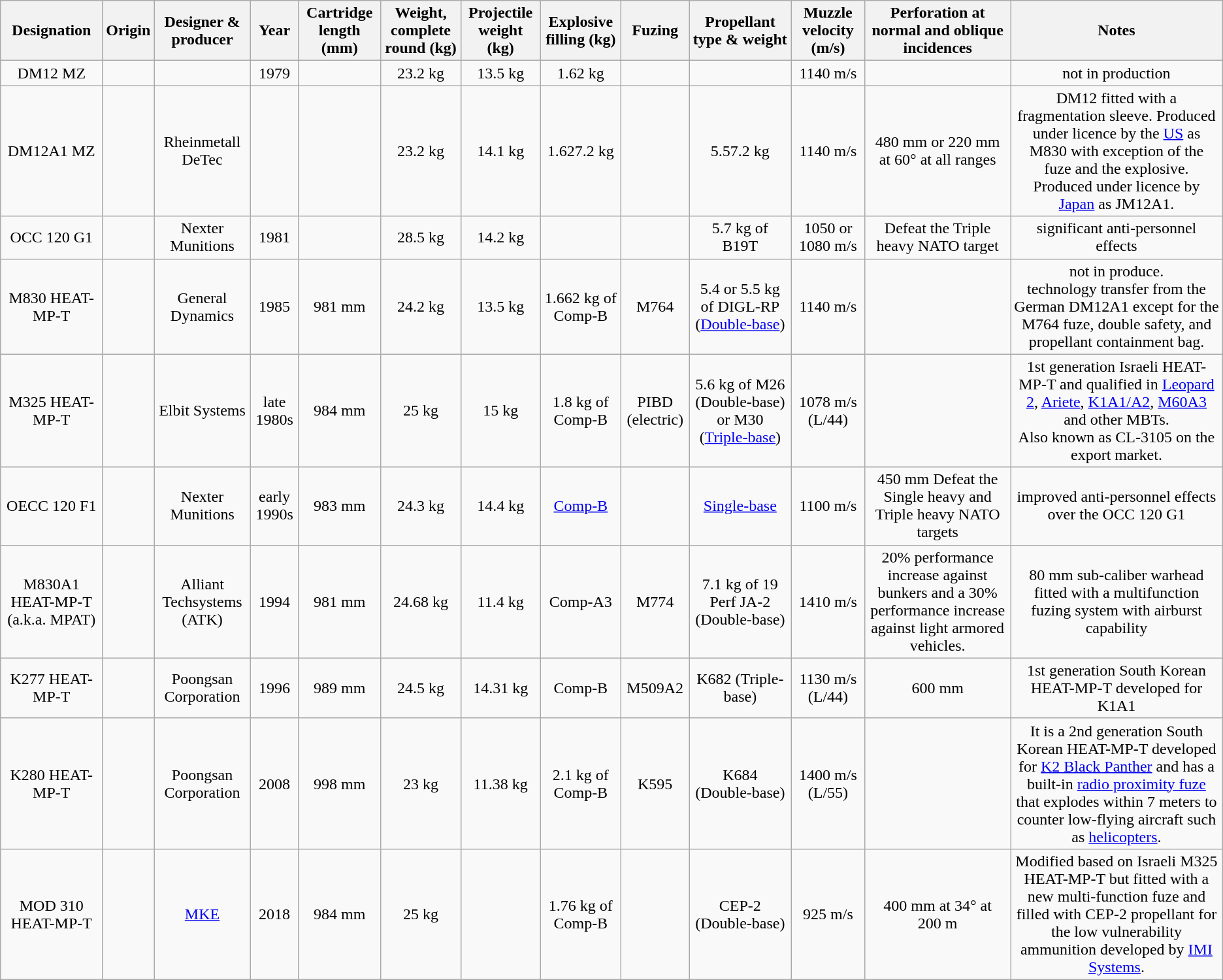<table class="wikitable sortable" style="text-align: center; height: 200px;">
<tr>
<th>Designation</th>
<th>Origin</th>
<th>Designer & producer</th>
<th>Year</th>
<th>Cartridge length (mm)</th>
<th>Weight, complete round (kg)</th>
<th>Projectile weight (kg)</th>
<th>Explosive filling (kg)</th>
<th>Fuzing</th>
<th>Propellant type & weight</th>
<th>Muzzle velocity (m/s)</th>
<th>Perforation at normal and oblique incidences</th>
<th>Notes</th>
</tr>
<tr>
<td>DM12 MZ</td>
<td></td>
<td></td>
<td>1979</td>
<td></td>
<td>23.2 kg</td>
<td>13.5 kg</td>
<td>1.62 kg</td>
<td></td>
<td></td>
<td>1140 m/s</td>
<td></td>
<td>not in production</td>
</tr>
<tr>
<td>DM12A1 MZ</td>
<td></td>
<td>Rheinmetall DeTec</td>
<td></td>
<td></td>
<td>23.2 kg</td>
<td>14.1 kg</td>
<td>1.627.2 kg</td>
<td></td>
<td>5.57.2 kg</td>
<td>1140 m/s</td>
<td>480 mm or 220 mm at 60° at all ranges</td>
<td>DM12 fitted with a fragmentation sleeve. Produced under licence by the <a href='#'>US</a> as M830 with exception of the fuze and the explosive. <br>Produced under licence by <a href='#'>Japan</a> as JM12A1.</td>
</tr>
<tr>
<td>OCC 120 G1</td>
<td></td>
<td>Nexter Munitions</td>
<td>1981</td>
<td></td>
<td>28.5 kg</td>
<td>14.2 kg</td>
<td></td>
<td></td>
<td>5.7 kg of B19T</td>
<td>1050 or 1080 m/s</td>
<td>Defeat the Triple heavy NATO target</td>
<td>significant anti-personnel effects</td>
</tr>
<tr>
<td>M830 HEAT-MP-T</td>
<td></td>
<td>General Dynamics</td>
<td>1985</td>
<td>981 mm</td>
<td>24.2 kg</td>
<td>13.5 kg</td>
<td>1.662 kg of Comp-B</td>
<td>M764</td>
<td>5.4 or 5.5 kg of DIGL-RP (<a href='#'>Double-base</a>)</td>
<td>1140 m/s</td>
<td></td>
<td>not in produce. <br>technology transfer from the German DM12A1 except for the M764 fuze, double safety, and propellant containment bag.</td>
</tr>
<tr>
<td>M325 HEAT-MP-T</td>
<td></td>
<td>Elbit Systems</td>
<td>late 1980s</td>
<td>984 mm</td>
<td>25 kg</td>
<td>15 kg</td>
<td>1.8 kg of Comp-B</td>
<td>PIBD (electric)</td>
<td>5.6 kg of M26 (Double-base) or M30 (<a href='#'>Triple-base</a>)</td>
<td>1078 m/s (L/44)</td>
<td></td>
<td>1st generation Israeli HEAT-MP-T and qualified in <a href='#'>Leopard 2</a>, <a href='#'>Ariete</a>, <a href='#'>K1A1/A2</a>, <a href='#'>M60A3</a> and other MBTs. <br>Also known as CL-3105 on the export market.</td>
</tr>
<tr>
<td>OECC 120 F1</td>
<td></td>
<td>Nexter Munitions</td>
<td>early 1990s</td>
<td>983 mm</td>
<td>24.3 kg</td>
<td>14.4 kg</td>
<td><a href='#'>Comp-B</a></td>
<td></td>
<td><a href='#'>Single-base</a></td>
<td>1100 m/s</td>
<td>450 mm Defeat the Single heavy and Triple heavy NATO targets</td>
<td>improved anti-personnel effects over the OCC 120 G1</td>
</tr>
<tr>
<td>M830A1 HEAT-MP-T (a.k.a. MPAT)</td>
<td></td>
<td>Alliant Techsystems (ATK)</td>
<td>1994</td>
<td>981 mm</td>
<td>24.68 kg</td>
<td>11.4 kg</td>
<td>Comp-A3</td>
<td>M774</td>
<td>7.1 kg of 19 Perf JA-2 (Double-base)</td>
<td>1410 m/s</td>
<td>20% performance increase against bunkers and a 30% performance increase against light armored vehicles.</td>
<td>80 mm sub-caliber warhead fitted with a multifunction fuzing system with airburst capability</td>
</tr>
<tr>
<td>K277 HEAT-MP-T</td>
<td></td>
<td>Poongsan Corporation</td>
<td>1996</td>
<td>989 mm</td>
<td>24.5 kg</td>
<td>14.31 kg</td>
<td>Comp-B</td>
<td>M509A2</td>
<td>K682 (Triple-base)</td>
<td>1130 m/s (L/44)</td>
<td>600 mm</td>
<td>1st generation South Korean HEAT-MP-T developed for K1A1</td>
</tr>
<tr>
<td>K280 HEAT-MP-T</td>
<td></td>
<td>Poongsan Corporation</td>
<td>2008</td>
<td>998 mm</td>
<td>23 kg</td>
<td>11.38 kg</td>
<td>2.1 kg of Comp-B</td>
<td>K595</td>
<td>K684 (Double-base)</td>
<td>1400 m/s (L/55)</td>
<td></td>
<td>It is a 2nd generation South Korean HEAT-MP-T developed for <a href='#'>K2 Black Panther</a> and has a built-in <a href='#'>radio proximity fuze</a> that explodes within 7 meters to counter low-flying aircraft such as <a href='#'>helicopters</a>.</td>
</tr>
<tr>
<td>MOD 310 HEAT-MP-T</td>
<td></td>
<td><a href='#'>MKE</a></td>
<td>2018</td>
<td>984 mm</td>
<td>25 kg</td>
<td></td>
<td>1.76 kg of Comp-B</td>
<td></td>
<td>CEP-2 (Double-base)</td>
<td>925 m/s</td>
<td>400 mm at 34° at 200 m</td>
<td>Modified based on Israeli M325 HEAT-MP-T but fitted with a new multi-function fuze and filled with CEP-2 propellant for the low vulnerability ammunition developed by <a href='#'>IMI Systems</a>.</td>
</tr>
</table>
